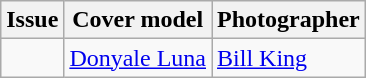<table class="sortable wikitable">
<tr>
<th>Issue</th>
<th>Cover model</th>
<th>Photographer</th>
</tr>
<tr>
<td></td>
<td><a href='#'>Donyale Luna</a></td>
<td><a href='#'>Bill King</a></td>
</tr>
</table>
